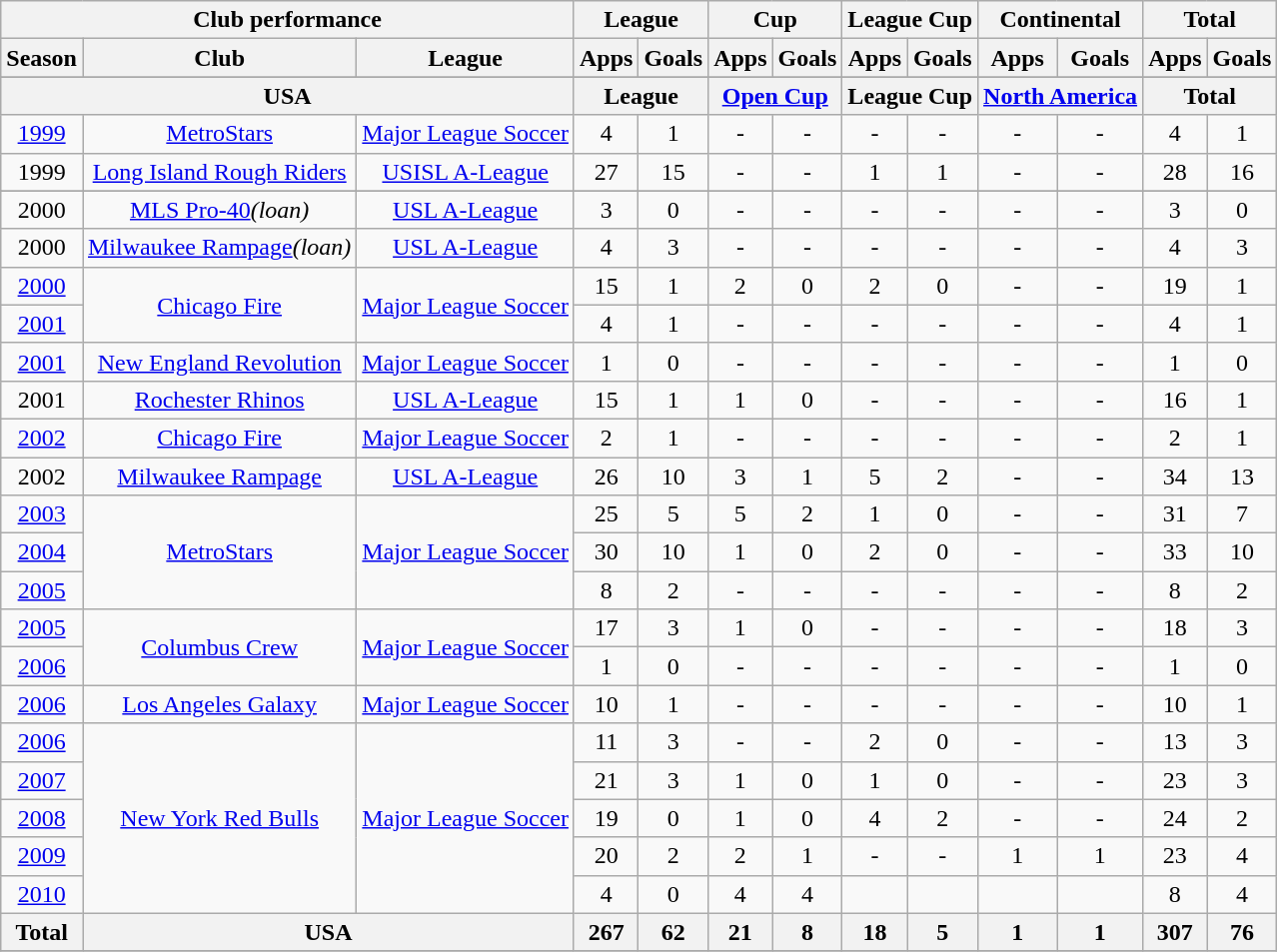<table class="wikitable" style="text-align:center">
<tr>
<th colspan=3>Club performance</th>
<th colspan=2>League</th>
<th colspan=2>Cup</th>
<th colspan=2>League Cup</th>
<th colspan=2>Continental</th>
<th colspan=2>Total</th>
</tr>
<tr>
<th>Season</th>
<th>Club</th>
<th>League</th>
<th>Apps</th>
<th>Goals</th>
<th>Apps</th>
<th>Goals</th>
<th>Apps</th>
<th>Goals</th>
<th>Apps</th>
<th>Goals</th>
<th>Apps</th>
<th>Goals</th>
</tr>
<tr>
</tr>
<tr>
<th colspan=3>USA</th>
<th colspan=2>League</th>
<th colspan=2><a href='#'>Open Cup</a></th>
<th colspan=2>League Cup</th>
<th colspan=2><a href='#'>North America</a></th>
<th colspan=2>Total</th>
</tr>
<tr>
<td><a href='#'>1999</a></td>
<td><a href='#'>MetroStars</a></td>
<td><a href='#'>Major League Soccer</a></td>
<td>4</td>
<td>1</td>
<td>-</td>
<td>-</td>
<td>-</td>
<td>-</td>
<td>-</td>
<td>-</td>
<td>4</td>
<td>1</td>
</tr>
<tr>
<td>1999</td>
<td><a href='#'>Long Island Rough Riders</a></td>
<td><a href='#'>USISL A-League</a></td>
<td>27</td>
<td>15</td>
<td>-</td>
<td>-</td>
<td>1</td>
<td>1</td>
<td>-</td>
<td>-</td>
<td>28</td>
<td>16</td>
</tr>
<tr>
</tr>
<tr>
<td>2000</td>
<td><a href='#'>MLS Pro-40</a><em>(loan)</em></td>
<td><a href='#'>USL A-League</a></td>
<td>3</td>
<td>0</td>
<td>-</td>
<td>-</td>
<td>-</td>
<td>-</td>
<td>-</td>
<td>-</td>
<td>3</td>
<td>0</td>
</tr>
<tr>
<td>2000</td>
<td><a href='#'>Milwaukee Rampage</a><em>(loan)</em></td>
<td><a href='#'>USL A-League</a></td>
<td>4</td>
<td>3</td>
<td>-</td>
<td>-</td>
<td>-</td>
<td>-</td>
<td>-</td>
<td>-</td>
<td>4</td>
<td>3</td>
</tr>
<tr>
<td><a href='#'>2000</a></td>
<td rowspan="2"><a href='#'>Chicago Fire</a></td>
<td rowspan="2"><a href='#'>Major League Soccer</a></td>
<td>15</td>
<td>1</td>
<td>2</td>
<td>0</td>
<td>2</td>
<td>0</td>
<td>-</td>
<td>-</td>
<td>19</td>
<td>1</td>
</tr>
<tr>
<td><a href='#'>2001</a></td>
<td>4</td>
<td>1</td>
<td>-</td>
<td>-</td>
<td>-</td>
<td>-</td>
<td>-</td>
<td>-</td>
<td>4</td>
<td>1</td>
</tr>
<tr>
<td><a href='#'>2001</a></td>
<td><a href='#'>New England Revolution</a></td>
<td><a href='#'>Major League Soccer</a></td>
<td>1</td>
<td>0</td>
<td>-</td>
<td>-</td>
<td>-</td>
<td>-</td>
<td>-</td>
<td>-</td>
<td>1</td>
<td>0</td>
</tr>
<tr>
<td>2001</td>
<td><a href='#'>Rochester Rhinos</a></td>
<td><a href='#'>USL A-League</a></td>
<td>15</td>
<td>1</td>
<td>1</td>
<td>0</td>
<td>-</td>
<td>-</td>
<td>-</td>
<td>-</td>
<td>16</td>
<td>1</td>
</tr>
<tr>
<td><a href='#'>2002</a></td>
<td><a href='#'>Chicago Fire</a></td>
<td><a href='#'>Major League Soccer</a></td>
<td>2</td>
<td>1</td>
<td>-</td>
<td>-</td>
<td>-</td>
<td>-</td>
<td>-</td>
<td>-</td>
<td>2</td>
<td>1</td>
</tr>
<tr>
<td>2002</td>
<td><a href='#'>Milwaukee Rampage</a></td>
<td><a href='#'>USL A-League</a></td>
<td>26</td>
<td>10</td>
<td>3</td>
<td>1</td>
<td>5</td>
<td>2</td>
<td>-</td>
<td>-</td>
<td>34</td>
<td>13</td>
</tr>
<tr>
<td><a href='#'>2003</a></td>
<td rowspan="3"><a href='#'>MetroStars</a></td>
<td rowspan="3"><a href='#'>Major League Soccer</a></td>
<td>25</td>
<td>5</td>
<td>5</td>
<td>2</td>
<td>1</td>
<td>0</td>
<td>-</td>
<td>-</td>
<td>31</td>
<td>7</td>
</tr>
<tr>
<td><a href='#'>2004</a></td>
<td>30</td>
<td>10</td>
<td>1</td>
<td>0</td>
<td>2</td>
<td>0</td>
<td>-</td>
<td>-</td>
<td>33</td>
<td>10</td>
</tr>
<tr>
<td><a href='#'>2005</a></td>
<td>8</td>
<td>2</td>
<td>-</td>
<td>-</td>
<td>-</td>
<td>-</td>
<td>-</td>
<td>-</td>
<td>8</td>
<td>2</td>
</tr>
<tr>
<td><a href='#'>2005</a></td>
<td rowspan="2"><a href='#'>Columbus Crew</a></td>
<td rowspan="2"><a href='#'>Major League Soccer</a></td>
<td>17</td>
<td>3</td>
<td>1</td>
<td>0</td>
<td>-</td>
<td>-</td>
<td>-</td>
<td>-</td>
<td>18</td>
<td>3</td>
</tr>
<tr>
<td><a href='#'>2006</a></td>
<td>1</td>
<td>0</td>
<td>-</td>
<td>-</td>
<td>-</td>
<td>-</td>
<td>-</td>
<td>-</td>
<td>1</td>
<td>0</td>
</tr>
<tr>
<td><a href='#'>2006</a></td>
<td><a href='#'>Los Angeles Galaxy</a></td>
<td><a href='#'>Major League Soccer</a></td>
<td>10</td>
<td>1</td>
<td>-</td>
<td>-</td>
<td>-</td>
<td>-</td>
<td>-</td>
<td>-</td>
<td>10</td>
<td>1</td>
</tr>
<tr>
<td><a href='#'>2006</a></td>
<td rowspan="5"><a href='#'>New York Red Bulls</a></td>
<td rowspan="5"><a href='#'>Major League Soccer</a></td>
<td>11</td>
<td>3</td>
<td>-</td>
<td>-</td>
<td>2</td>
<td>0</td>
<td>-</td>
<td>-</td>
<td>13</td>
<td>3</td>
</tr>
<tr>
<td><a href='#'>2007</a></td>
<td>21</td>
<td>3</td>
<td>1</td>
<td>0</td>
<td>1</td>
<td>0</td>
<td>-</td>
<td>-</td>
<td>23</td>
<td>3</td>
</tr>
<tr>
<td><a href='#'>2008</a></td>
<td>19</td>
<td>0</td>
<td>1</td>
<td>0</td>
<td>4</td>
<td>2</td>
<td>-</td>
<td>-</td>
<td>24</td>
<td>2</td>
</tr>
<tr>
<td><a href='#'>2009</a></td>
<td>20</td>
<td>2</td>
<td>2</td>
<td>1</td>
<td>-</td>
<td>-</td>
<td>1</td>
<td>1</td>
<td>23</td>
<td>4</td>
</tr>
<tr>
<td><a href='#'>2010</a></td>
<td>4</td>
<td>0</td>
<td>4</td>
<td>4</td>
<td></td>
<td></td>
<td></td>
<td></td>
<td>8</td>
<td>4</td>
</tr>
<tr>
<th rowspan=1>Total</th>
<th colspan=2>USA</th>
<th>267</th>
<th>62</th>
<th>21</th>
<th>8</th>
<th>18</th>
<th>5</th>
<th>1</th>
<th>1</th>
<th>307</th>
<th>76</th>
</tr>
<tr>
</tr>
</table>
